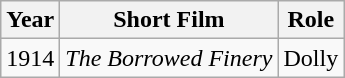<table class=wikitable>
<tr>
<th>Year</th>
<th>Short Film</th>
<th>Role</th>
</tr>
<tr>
<td>1914</td>
<td><em>The Borrowed Finery</em></td>
<td>Dolly</td>
</tr>
</table>
